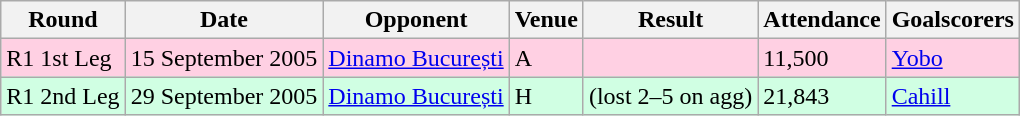<table class="wikitable">
<tr>
<th>Round</th>
<th>Date</th>
<th>Opponent</th>
<th>Venue</th>
<th>Result</th>
<th>Attendance</th>
<th>Goalscorers</th>
</tr>
<tr style="background:#ffd0e3;">
<td>R1 1st Leg</td>
<td>15 September 2005</td>
<td><a href='#'>Dinamo București</a></td>
<td>A</td>
<td></td>
<td>11,500</td>
<td><a href='#'>Yobo</a></td>
</tr>
<tr style="background:#d0ffe3;">
<td>R1 2nd Leg</td>
<td>29 September 2005</td>
<td><a href='#'>Dinamo București</a></td>
<td>H</td>
<td> (lost 2–5 on agg)</td>
<td>21,843</td>
<td><a href='#'>Cahill</a></td>
</tr>
</table>
